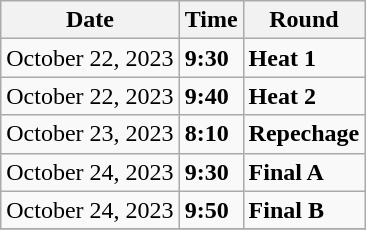<table class="wikitable">
<tr>
<th>Date</th>
<th>Time</th>
<th>Round</th>
</tr>
<tr>
<td>October 22, 2023</td>
<td><strong>9:30</strong></td>
<td><strong>Heat 1</strong></td>
</tr>
<tr>
<td>October 22, 2023</td>
<td><strong>9:40</strong></td>
<td><strong>Heat 2</strong></td>
</tr>
<tr>
<td>October 23, 2023</td>
<td><strong>8:10</strong></td>
<td><strong>Repechage</strong></td>
</tr>
<tr>
<td>October 24, 2023</td>
<td><strong>9:30</strong></td>
<td><strong>Final A</strong></td>
</tr>
<tr>
<td>October 24, 2023</td>
<td><strong>9:50</strong></td>
<td><strong>Final B</strong></td>
</tr>
<tr>
</tr>
</table>
